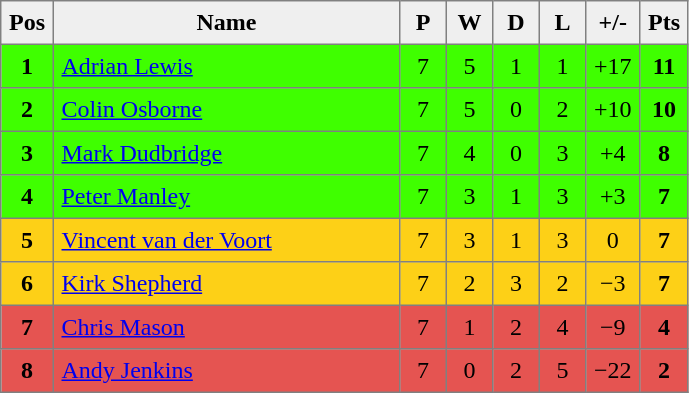<table style=border-collapse:collapse border=1 cellspacing=0 cellpadding=5>
<tr align=center bgcolor=#efefef>
<th width=20>Pos</th>
<th width=220>Name</th>
<th width=20>P</th>
<th width=20>W</th>
<th width=20>D</th>
<th width=20>L</th>
<th width=20>+/-</th>
<th width=20>Pts</th>
</tr>
<tr align=center bgcolor="#3FFF00">
<td><strong>1</strong></td>
<td align="left"> <a href='#'>Adrian Lewis</a></td>
<td>7</td>
<td>5</td>
<td>1</td>
<td>1</td>
<td>+17</td>
<td><strong>11</strong></td>
</tr>
<tr align=center bgcolor="#3FFF00">
<td><strong>2</strong></td>
<td align="left"> <a href='#'>Colin Osborne</a></td>
<td>7</td>
<td>5</td>
<td>0</td>
<td>2</td>
<td>+10</td>
<td><strong>10</strong></td>
</tr>
<tr align=center bgcolor="#3FFF00">
<td><strong>3</strong></td>
<td align="left"> <a href='#'>Mark Dudbridge</a></td>
<td>7</td>
<td>4</td>
<td>0</td>
<td>3</td>
<td>+4</td>
<td><strong>8</strong></td>
</tr>
<tr align=center bgcolor="#3FFF00">
<td><strong>4</strong></td>
<td align="left"> <a href='#'>Peter Manley</a></td>
<td>7</td>
<td>3</td>
<td>1</td>
<td>3</td>
<td>+3</td>
<td><strong>7</strong></td>
</tr>
<tr align=center bgcolor="#FDD017">
<td><strong>5</strong></td>
<td align="left"> <a href='#'>Vincent van der Voort</a></td>
<td>7</td>
<td>3</td>
<td>1</td>
<td>3</td>
<td>0</td>
<td><strong>7</strong></td>
</tr>
<tr align=center bgcolor="#FDD017">
<td><strong>6</strong></td>
<td align="left"> <a href='#'>Kirk Shepherd</a></td>
<td>7</td>
<td>2</td>
<td>3</td>
<td>2</td>
<td>−3</td>
<td><strong>7</strong></td>
</tr>
<tr align=center bgcolor="#E55451">
<td><strong>7</strong></td>
<td align="left"> <a href='#'>Chris Mason</a></td>
<td>7</td>
<td>1</td>
<td>2</td>
<td>4</td>
<td>−9</td>
<td><strong>4</strong></td>
</tr>
<tr align=center bgcolor="#E55451">
<td><strong>8</strong></td>
<td align="left"> <a href='#'>Andy Jenkins</a></td>
<td>7</td>
<td>0</td>
<td>2</td>
<td>5</td>
<td>−22</td>
<td><strong>2</strong></td>
</tr>
</table>
